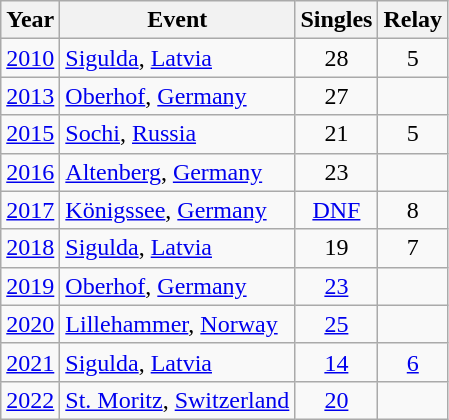<table class="wikitable sortable" style="text-align:center;">
<tr>
<th>Year</th>
<th>Event</th>
<th>Singles</th>
<th>Relay</th>
</tr>
<tr>
<td><a href='#'>2010</a></td>
<td style="text-align:left;"> <a href='#'>Sigulda</a>, <a href='#'>Latvia</a></td>
<td>28</td>
<td>5</td>
</tr>
<tr>
<td><a href='#'>2013</a></td>
<td style="text-align:left;"> <a href='#'>Oberhof</a>, <a href='#'>Germany</a></td>
<td>27</td>
<td></td>
</tr>
<tr>
<td><a href='#'>2015</a></td>
<td style="text-align:left;"> <a href='#'>Sochi</a>, <a href='#'>Russia</a></td>
<td>21</td>
<td>5</td>
</tr>
<tr>
<td><a href='#'>2016</a></td>
<td style="text-align:left;"> <a href='#'>Altenberg</a>, <a href='#'>Germany</a></td>
<td>23</td>
<td></td>
</tr>
<tr>
<td><a href='#'>2017</a></td>
<td style="text-align:left;"> <a href='#'>Königssee</a>, <a href='#'>Germany</a></td>
<td><a href='#'>DNF</a></td>
<td>8</td>
</tr>
<tr>
<td><a href='#'>2018</a></td>
<td style="text-align:left;"> <a href='#'>Sigulda</a>, <a href='#'>Latvia</a></td>
<td>19</td>
<td>7</td>
</tr>
<tr>
<td><a href='#'>2019</a></td>
<td style="text-align:left;"> <a href='#'>Oberhof</a>, <a href='#'>Germany</a></td>
<td><a href='#'>23</a></td>
<td></td>
</tr>
<tr>
<td><a href='#'>2020</a></td>
<td style="text-align:left;"> <a href='#'>Lillehammer</a>, <a href='#'>Norway</a></td>
<td><a href='#'>25</a></td>
<td></td>
</tr>
<tr>
<td><a href='#'>2021</a></td>
<td style="text-align:left;"> <a href='#'>Sigulda</a>, <a href='#'>Latvia</a></td>
<td><a href='#'>14</a></td>
<td><a href='#'>6</a></td>
</tr>
<tr>
<td><a href='#'>2022</a></td>
<td style="text-align:left;"> <a href='#'>St. Moritz</a>, <a href='#'>Switzerland</a></td>
<td><a href='#'>20</a></td>
<td></td>
</tr>
</table>
